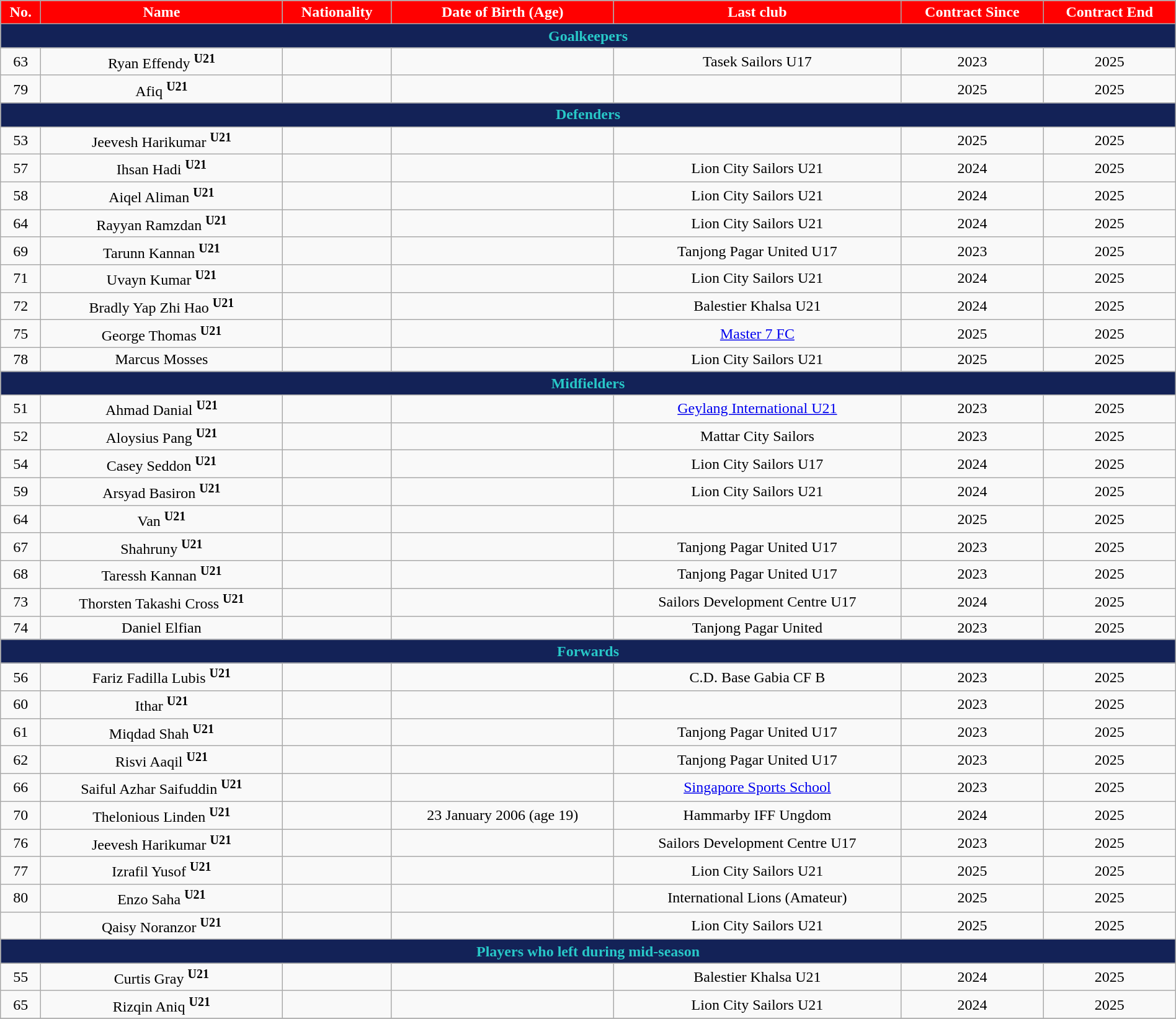<table class="wikitable" style="text-align:center; font-size:100%; width:100%;">
<tr>
<th style="background:red; color:white; text-align:center;">No.</th>
<th style="background:red; color:white; text-align:center;">Name</th>
<th style="background:red; color:white; text-align:center;">Nationality</th>
<th style="background:red; color:white; text-align:center;">Date of Birth (Age)</th>
<th style="background:red; color:white; text-align:center;">Last club</th>
<th style="background:red; color:white; text-align:center;">Contract Since</th>
<th style="background:red; color:white; text-align:center;">Contract End</th>
</tr>
<tr>
<th colspan="8" style="background:#132257; color:#28C8C8; text-align:center;">Goalkeepers</th>
</tr>
<tr>
<td>63</td>
<td>Ryan Effendy <sup><strong>U21</strong></sup></td>
<td></td>
<td></td>
<td> Tasek Sailors U17</td>
<td>2023</td>
<td>2025</td>
</tr>
<tr>
<td>79</td>
<td>Afiq <sup><strong>U21</strong></sup></td>
<td></td>
<td></td>
<td></td>
<td>2025</td>
<td>2025</td>
</tr>
<tr>
<th colspan="8" style="background:#132257; color:#28C8C8; text-align:center;">Defenders</th>
</tr>
<tr>
<td>53</td>
<td>Jeevesh Harikumar <sup><strong>U21</strong></sup></td>
<td></td>
<td></td>
<td></td>
<td>2025</td>
<td>2025</td>
</tr>
<tr>
<td>57</td>
<td>Ihsan Hadi <sup><strong>U21</strong></sup></td>
<td></td>
<td></td>
<td> Lion City Sailors U21</td>
<td>2024</td>
<td>2025</td>
</tr>
<tr>
<td>58</td>
<td>Aiqel Aliman <sup><strong>U21</strong></sup></td>
<td></td>
<td></td>
<td> Lion City Sailors U21</td>
<td>2024</td>
<td>2025</td>
</tr>
<tr>
<td>64</td>
<td>Rayyan Ramzdan <sup><strong>U21</strong></sup></td>
<td></td>
<td></td>
<td> Lion City Sailors U21</td>
<td>2024</td>
<td>2025</td>
</tr>
<tr>
<td>69</td>
<td>Tarunn Kannan <sup><strong>U21</strong></sup></td>
<td></td>
<td></td>
<td> Tanjong Pagar United U17</td>
<td>2023</td>
<td>2025</td>
</tr>
<tr>
<td>71</td>
<td>Uvayn Kumar <sup><strong>U21</strong></sup></td>
<td></td>
<td></td>
<td> Lion City Sailors U21</td>
<td>2024</td>
<td>2025</td>
</tr>
<tr>
<td>72</td>
<td>Bradly Yap Zhi Hao <sup><strong>U21</strong></sup></td>
<td></td>
<td></td>
<td> Balestier Khalsa U21</td>
<td>2024</td>
<td>2025</td>
</tr>
<tr>
<td>75</td>
<td>George Thomas <sup><strong>U21</strong></sup></td>
<td></td>
<td></td>
<td> <a href='#'>Master 7 FC</a></td>
<td>2025</td>
<td>2025</td>
</tr>
<tr>
<td>78</td>
<td>Marcus Mosses</td>
<td></td>
<td></td>
<td> Lion City Sailors U21</td>
<td>2025</td>
<td>2025</td>
</tr>
<tr>
<th colspan="8" style="background:#132257; color:#28C8C8; text-align:center;">Midfielders</th>
</tr>
<tr>
<td>51</td>
<td>Ahmad Danial <sup><strong>U21</strong></sup></td>
<td></td>
<td></td>
<td> <a href='#'>Geylang International U21</a></td>
<td>2023</td>
<td>2025</td>
</tr>
<tr>
<td>52</td>
<td>Aloysius Pang <sup><strong>U21</strong></sup></td>
<td></td>
<td></td>
<td> Mattar City Sailors</td>
<td>2023</td>
<td>2025</td>
</tr>
<tr>
<td>54</td>
<td>Casey Seddon <sup><strong>U21</strong></sup></td>
<td></td>
<td></td>
<td> Lion City Sailors U17</td>
<td>2024</td>
<td>2025</td>
</tr>
<tr>
<td>59</td>
<td>Arsyad Basiron <sup><strong>U21</strong></sup></td>
<td></td>
<td></td>
<td> Lion City Sailors U21</td>
<td>2024</td>
<td>2025</td>
</tr>
<tr>
<td>64</td>
<td>Van <sup><strong>U21</strong></sup></td>
<td></td>
<td></td>
<td></td>
<td>2025</td>
<td>2025</td>
</tr>
<tr>
<td>67</td>
<td>Shahruny <sup><strong>U21</strong></sup></td>
<td></td>
<td></td>
<td> Tanjong Pagar United U17</td>
<td>2023</td>
<td>2025</td>
</tr>
<tr>
<td>68</td>
<td>Taressh Kannan <sup><strong>U21</strong></sup></td>
<td></td>
<td></td>
<td> Tanjong Pagar United U17</td>
<td>2023</td>
<td>2025</td>
</tr>
<tr>
<td>73</td>
<td>Thorsten Takashi Cross <sup><strong>U21</strong></sup></td>
<td></td>
<td></td>
<td> Sailors Development Centre U17</td>
<td>2024</td>
<td>2025</td>
</tr>
<tr>
<td>74</td>
<td>Daniel Elfian</td>
<td></td>
<td></td>
<td> Tanjong Pagar United</td>
<td>2023</td>
<td>2025</td>
</tr>
<tr>
<th colspan="8" style="background:#132257; color:#28C8C8; text-align:center;">Forwards</th>
</tr>
<tr>
<td>56</td>
<td>Fariz Fadilla Lubis <sup><strong>U21</strong></sup></td>
<td></td>
<td></td>
<td> C.D. Base Gabia CF B</td>
<td>2023</td>
<td>2025</td>
</tr>
<tr>
<td>60</td>
<td>Ithar  <sup><strong>U21</strong></sup></td>
<td></td>
<td></td>
<td></td>
<td>2023</td>
<td>2025</td>
</tr>
<tr>
<td>61</td>
<td>Miqdad Shah <sup><strong>U21</strong></sup></td>
<td></td>
<td></td>
<td> Tanjong Pagar United U17</td>
<td>2023</td>
<td>2025</td>
</tr>
<tr>
<td>62</td>
<td>Risvi Aaqil <sup><strong>U21</strong></sup></td>
<td></td>
<td></td>
<td> Tanjong Pagar United U17</td>
<td>2023</td>
<td>2025</td>
</tr>
<tr>
<td>66</td>
<td>Saiful Azhar Saifuddin <sup><strong>U21</strong></sup></td>
<td></td>
<td></td>
<td> <a href='#'>Singapore Sports School</a></td>
<td>2023</td>
<td>2025</td>
</tr>
<tr>
<td>70</td>
<td>Thelonious Linden <sup><strong>U21</strong></sup></td>
<td></td>
<td>23 January 2006 (age 19)</td>
<td>Hammarby IFF Ungdom</td>
<td>2024</td>
<td>2025</td>
</tr>
<tr>
<td>76</td>
<td>Jeevesh Harikumar <sup><strong>U21</strong></sup></td>
<td></td>
<td></td>
<td> Sailors Development Centre U17</td>
<td>2023</td>
<td>2025</td>
</tr>
<tr>
<td>77</td>
<td>Izrafil Yusof <sup><strong>U21</strong></sup></td>
<td></td>
<td></td>
<td> Lion City Sailors U21</td>
<td>2025</td>
<td>2025</td>
</tr>
<tr>
<td>80</td>
<td>Enzo Saha <sup><strong>U21</strong></sup></td>
<td></td>
<td></td>
<td> International Lions (Amateur)</td>
<td>2025</td>
<td>2025</td>
</tr>
<tr>
<td></td>
<td>Qaisy Noranzor <sup><strong>U21</strong></sup></td>
<td></td>
<td></td>
<td> Lion City Sailors U21</td>
<td>2025</td>
<td>2025</td>
</tr>
<tr>
<th colspan="8" style="background:#132257; color:#28C8C8; text-align:center;">Players who left during mid-season</th>
</tr>
<tr>
<td>55</td>
<td>Curtis Gray <sup><strong>U21</strong></sup></td>
<td></td>
<td></td>
<td> Balestier Khalsa U21</td>
<td>2024</td>
<td>2025</td>
</tr>
<tr>
<td>65</td>
<td>Rizqin Aniq <sup><strong>U21</strong></sup></td>
<td></td>
<td></td>
<td> Lion City Sailors U21</td>
<td>2024</td>
<td>2025</td>
</tr>
<tr>
</tr>
</table>
